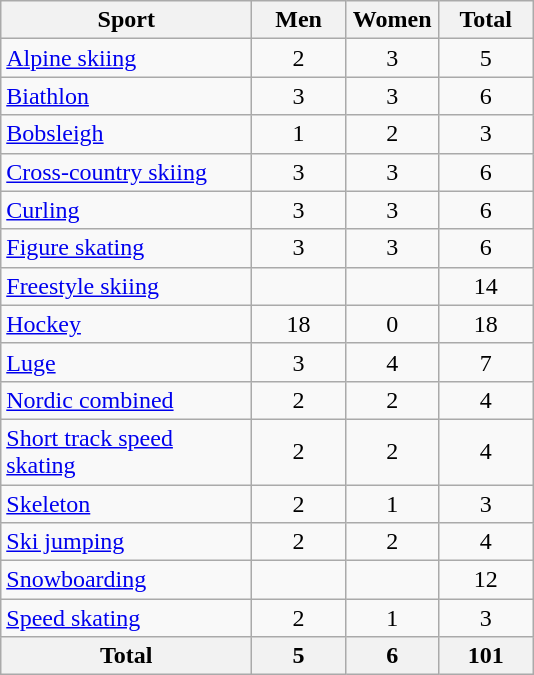<table class="wikitable sortable" style=text-align:center>
<tr>
<th width=160>Sport</th>
<th width=55>Men</th>
<th width=55>Women</th>
<th width=55>Total</th>
</tr>
<tr>
<td align=left><a href='#'>Alpine skiing</a></td>
<td>2</td>
<td>3</td>
<td>5</td>
</tr>
<tr>
<td align=left><a href='#'>Biathlon</a></td>
<td>3</td>
<td>3</td>
<td>6</td>
</tr>
<tr>
<td align=left><a href='#'>Bobsleigh</a></td>
<td>1</td>
<td>2</td>
<td>3</td>
</tr>
<tr>
<td align=left><a href='#'>Cross-country skiing</a></td>
<td>3</td>
<td>3</td>
<td>6</td>
</tr>
<tr>
<td align=left><a href='#'>Curling</a></td>
<td>3</td>
<td>3</td>
<td>6</td>
</tr>
<tr>
<td align=left><a href='#'>Figure skating</a></td>
<td>3</td>
<td>3</td>
<td>6</td>
</tr>
<tr>
<td align=left><a href='#'>Freestyle skiing</a></td>
<td></td>
<td></td>
<td>14</td>
</tr>
<tr>
<td align=left><a href='#'>Hockey</a></td>
<td>18</td>
<td>0</td>
<td>18</td>
</tr>
<tr>
<td align=left><a href='#'>Luge</a></td>
<td>3</td>
<td>4</td>
<td>7</td>
</tr>
<tr>
<td align=left><a href='#'>Nordic combined</a></td>
<td>2</td>
<td>2</td>
<td>4</td>
</tr>
<tr>
<td align=left><a href='#'>Short track speed skating</a></td>
<td>2</td>
<td>2</td>
<td>4</td>
</tr>
<tr>
<td align=left><a href='#'>Skeleton</a></td>
<td>2</td>
<td>1</td>
<td>3</td>
</tr>
<tr>
<td align=left><a href='#'>Ski jumping</a></td>
<td>2</td>
<td>2</td>
<td>4</td>
</tr>
<tr>
<td align=left><a href='#'>Snowboarding</a></td>
<td></td>
<td></td>
<td>12</td>
</tr>
<tr>
<td align=left><a href='#'>Speed skating</a></td>
<td>2</td>
<td>1</td>
<td>3</td>
</tr>
<tr>
<th>Total</th>
<th>5</th>
<th>6</th>
<th>101</th>
</tr>
</table>
